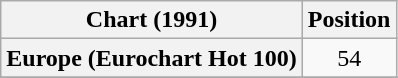<table class="wikitable plainrowheaders">
<tr>
<th>Chart (1991)</th>
<th align="center">Position</th>
</tr>
<tr>
<th scope="row">Europe (Eurochart Hot 100)</th>
<td style="text-align:center;">54</td>
</tr>
<tr>
</tr>
</table>
